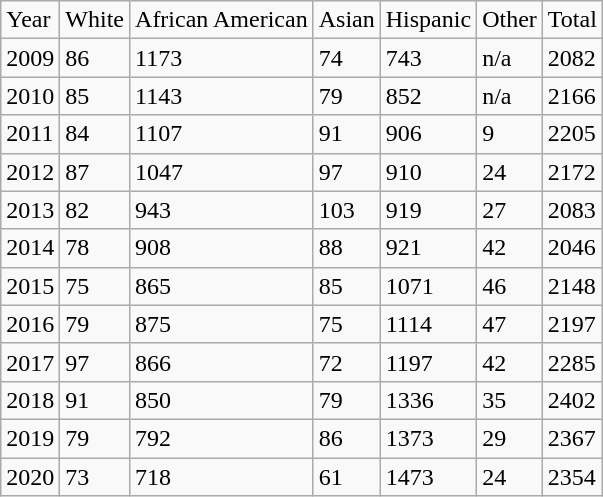<table class="wikitable">
<tr>
<td>Year</td>
<td>White</td>
<td>African American</td>
<td>Asian</td>
<td>Hispanic</td>
<td>Other</td>
<td>Total</td>
</tr>
<tr>
<td>2009</td>
<td>86</td>
<td>1173</td>
<td>74</td>
<td>743</td>
<td>n/a</td>
<td>2082</td>
</tr>
<tr>
<td>2010</td>
<td>85</td>
<td>1143</td>
<td>79</td>
<td>852</td>
<td>n/a</td>
<td>2166</td>
</tr>
<tr>
<td>2011</td>
<td>84</td>
<td>1107</td>
<td>91</td>
<td>906</td>
<td>9</td>
<td>2205</td>
</tr>
<tr>
<td>2012</td>
<td>87</td>
<td>1047</td>
<td>97</td>
<td>910</td>
<td>24</td>
<td>2172</td>
</tr>
<tr>
<td>2013</td>
<td>82</td>
<td>943</td>
<td>103</td>
<td>919</td>
<td>27</td>
<td>2083</td>
</tr>
<tr>
<td>2014</td>
<td>78</td>
<td>908</td>
<td>88</td>
<td>921</td>
<td>42</td>
<td>2046</td>
</tr>
<tr>
<td>2015</td>
<td>75</td>
<td>865</td>
<td>85</td>
<td>1071</td>
<td>46</td>
<td>2148</td>
</tr>
<tr>
<td>2016</td>
<td>79</td>
<td>875</td>
<td>75</td>
<td>1114</td>
<td>47</td>
<td>2197</td>
</tr>
<tr>
<td>2017</td>
<td>97</td>
<td>866</td>
<td>72</td>
<td>1197</td>
<td>42</td>
<td>2285</td>
</tr>
<tr>
<td>2018</td>
<td>91</td>
<td>850</td>
<td>79</td>
<td>1336</td>
<td>35</td>
<td>2402</td>
</tr>
<tr>
<td>2019</td>
<td>79</td>
<td>792</td>
<td>86</td>
<td>1373</td>
<td>29</td>
<td>2367</td>
</tr>
<tr>
<td>2020</td>
<td>73</td>
<td>718</td>
<td>61</td>
<td>1473</td>
<td>24</td>
<td>2354</td>
</tr>
</table>
